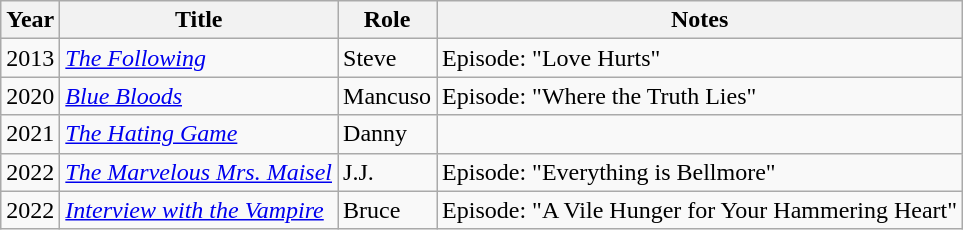<table class="wikitable sortable">
<tr>
<th>Year</th>
<th>Title</th>
<th>Role</th>
<th class="unsortable">Notes</th>
</tr>
<tr>
<td>2013</td>
<td><em><a href='#'>The Following</a></em></td>
<td>Steve</td>
<td>Episode: "Love Hurts"</td>
</tr>
<tr>
<td>2020</td>
<td><em><a href='#'>Blue Bloods</a></em></td>
<td>Mancuso</td>
<td>Episode: "Where the Truth Lies"</td>
</tr>
<tr>
<td>2021</td>
<td><em><a href='#'>The Hating Game</a></em></td>
<td>Danny</td>
<td></td>
</tr>
<tr>
<td>2022</td>
<td><em><a href='#'>The Marvelous Mrs. Maisel</a></em></td>
<td>J.J.</td>
<td>Episode: "Everything is Bellmore"</td>
</tr>
<tr>
<td>2022</td>
<td><a href='#'><em>Interview with the Vampire</em></a></td>
<td>Bruce</td>
<td>Episode: "A Vile Hunger for Your Hammering Heart"</td>
</tr>
</table>
